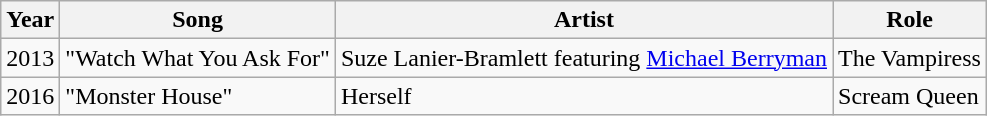<table class="wikitable sortable">
<tr>
<th>Year</th>
<th>Song</th>
<th>Artist</th>
<th>Role</th>
</tr>
<tr>
<td>2013</td>
<td>"Watch What You Ask For"</td>
<td>Suze Lanier-Bramlett featuring <a href='#'>Michael Berryman</a></td>
<td>The Vampiress</td>
</tr>
<tr>
<td>2016</td>
<td>"Monster House"</td>
<td>Herself</td>
<td>Scream Queen</td>
</tr>
</table>
